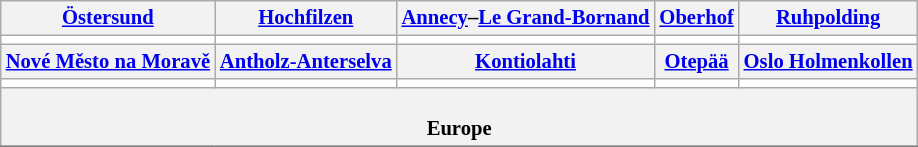<table class="wikitable plainrowheaders" style="background:#fff; font-size:86%; line-height:16px; border:grey solid 1px; border-collapse:collapse;">
<tr>
<th> <a href='#'>Östersund</a></th>
<th> <a href='#'>Hochfilzen</a></th>
<th> <a href='#'>Annecy</a>–<a href='#'>Le Grand-Bornand</a></th>
<th> <a href='#'>Oberhof</a></th>
<th> <a href='#'>Ruhpolding</a></th>
</tr>
<tr>
<td align=center></td>
<td align=center></td>
<td align=center></td>
<td align=center></td>
<td align=center></td>
</tr>
<tr>
<th> <a href='#'>Nové Město na Moravě</a></th>
<th> <a href='#'>Antholz-Anterselva</a></th>
<th> <a href='#'>Kontiolahti</a></th>
<th> <a href='#'>Otepää</a></th>
<th> <a href='#'>Oslo Holmenkollen</a></th>
</tr>
<tr>
<td align=center></td>
<td align=center></td>
<td align=center></td>
<td align=center></td>
<td align=center></td>
</tr>
<tr>
<th colspan="5"><br>Europe
</th>
</tr>
<tr>
</tr>
</table>
